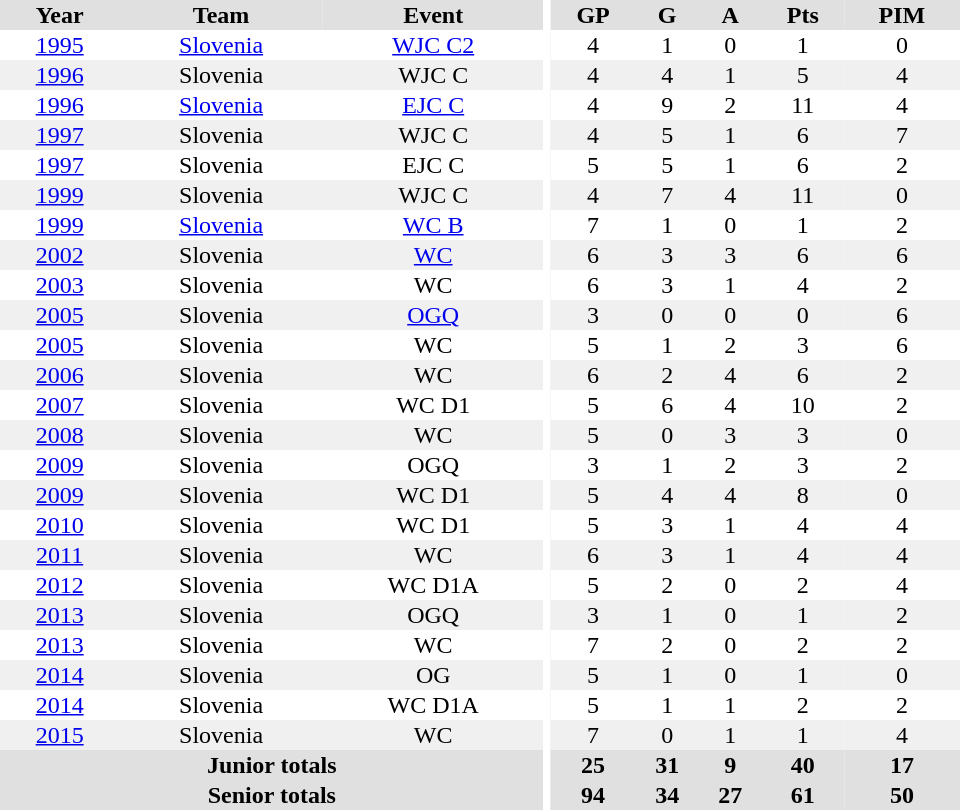<table border="0" cellpadding="1" cellspacing="0" ID="Table3" style="text-align:center; width:40em">
<tr ALIGN="center" bgcolor="#e0e0e0">
<th>Year</th>
<th>Team</th>
<th>Event</th>
<th rowspan="102" bgcolor="#ffffff"></th>
<th>GP</th>
<th>G</th>
<th>A</th>
<th>Pts</th>
<th>PIM</th>
</tr>
<tr>
<td><a href='#'>1995</a></td>
<td><a href='#'>Slovenia</a></td>
<td><a href='#'>WJC C2</a></td>
<td>4</td>
<td>1</td>
<td>0</td>
<td>1</td>
<td>0</td>
</tr>
<tr bgcolor="#f0f0f0">
<td><a href='#'>1996</a></td>
<td>Slovenia</td>
<td>WJC C</td>
<td>4</td>
<td>4</td>
<td>1</td>
<td>5</td>
<td>4</td>
</tr>
<tr>
<td><a href='#'>1996</a></td>
<td><a href='#'>Slovenia</a></td>
<td><a href='#'>EJC C</a></td>
<td>4</td>
<td>9</td>
<td>2</td>
<td>11</td>
<td>4</td>
</tr>
<tr bgcolor="#f0f0f0">
<td><a href='#'>1997</a></td>
<td>Slovenia</td>
<td>WJC C</td>
<td>4</td>
<td>5</td>
<td>1</td>
<td>6</td>
<td>7</td>
</tr>
<tr>
<td><a href='#'>1997</a></td>
<td>Slovenia</td>
<td>EJC C</td>
<td>5</td>
<td>5</td>
<td>1</td>
<td>6</td>
<td>2</td>
</tr>
<tr bgcolor="#f0f0f0">
<td><a href='#'>1999</a></td>
<td>Slovenia</td>
<td>WJC C</td>
<td>4</td>
<td>7</td>
<td>4</td>
<td>11</td>
<td>0</td>
</tr>
<tr>
<td><a href='#'>1999</a></td>
<td><a href='#'>Slovenia</a></td>
<td><a href='#'>WC B</a></td>
<td>7</td>
<td>1</td>
<td>0</td>
<td>1</td>
<td>2</td>
</tr>
<tr bgcolor="#f0f0f0">
<td><a href='#'>2002</a></td>
<td>Slovenia</td>
<td><a href='#'>WC</a></td>
<td>6</td>
<td>3</td>
<td>3</td>
<td>6</td>
<td>6</td>
</tr>
<tr>
<td><a href='#'>2003</a></td>
<td>Slovenia</td>
<td>WC</td>
<td>6</td>
<td>3</td>
<td>1</td>
<td>4</td>
<td>2</td>
</tr>
<tr bgcolor="#f0f0f0">
<td><a href='#'>2005</a></td>
<td>Slovenia</td>
<td><a href='#'>OGQ</a></td>
<td>3</td>
<td>0</td>
<td>0</td>
<td>0</td>
<td>6</td>
</tr>
<tr>
<td><a href='#'>2005</a></td>
<td>Slovenia</td>
<td>WC</td>
<td>5</td>
<td>1</td>
<td>2</td>
<td>3</td>
<td>6</td>
</tr>
<tr bgcolor="#f0f0f0">
<td><a href='#'>2006</a></td>
<td>Slovenia</td>
<td>WC</td>
<td>6</td>
<td>2</td>
<td>4</td>
<td>6</td>
<td>2</td>
</tr>
<tr>
<td><a href='#'>2007</a></td>
<td>Slovenia</td>
<td>WC D1</td>
<td>5</td>
<td>6</td>
<td>4</td>
<td>10</td>
<td>2</td>
</tr>
<tr bgcolor="#f0f0f0">
<td><a href='#'>2008</a></td>
<td>Slovenia</td>
<td>WC</td>
<td>5</td>
<td>0</td>
<td>3</td>
<td>3</td>
<td>0</td>
</tr>
<tr>
<td><a href='#'>2009</a></td>
<td>Slovenia</td>
<td>OGQ</td>
<td>3</td>
<td>1</td>
<td>2</td>
<td>3</td>
<td>2</td>
</tr>
<tr bgcolor="#f0f0f0">
<td><a href='#'>2009</a></td>
<td>Slovenia</td>
<td>WC D1</td>
<td>5</td>
<td>4</td>
<td>4</td>
<td>8</td>
<td>0</td>
</tr>
<tr>
<td><a href='#'>2010</a></td>
<td>Slovenia</td>
<td>WC D1</td>
<td>5</td>
<td>3</td>
<td>1</td>
<td>4</td>
<td>4</td>
</tr>
<tr bgcolor="#f0f0f0">
<td><a href='#'>2011</a></td>
<td>Slovenia</td>
<td>WC</td>
<td>6</td>
<td>3</td>
<td>1</td>
<td>4</td>
<td>4</td>
</tr>
<tr>
<td><a href='#'>2012</a></td>
<td>Slovenia</td>
<td>WC D1A</td>
<td>5</td>
<td>2</td>
<td>0</td>
<td>2</td>
<td>4</td>
</tr>
<tr bgcolor="#f0f0f0">
<td><a href='#'>2013</a></td>
<td>Slovenia</td>
<td>OGQ</td>
<td>3</td>
<td>1</td>
<td>0</td>
<td>1</td>
<td>2</td>
</tr>
<tr>
<td><a href='#'>2013</a></td>
<td>Slovenia</td>
<td>WC</td>
<td>7</td>
<td>2</td>
<td>0</td>
<td>2</td>
<td>2</td>
</tr>
<tr bgcolor="#f0f0f0">
<td><a href='#'>2014</a></td>
<td>Slovenia</td>
<td>OG</td>
<td>5</td>
<td>1</td>
<td>0</td>
<td>1</td>
<td>0</td>
</tr>
<tr>
<td><a href='#'>2014</a></td>
<td>Slovenia</td>
<td>WC D1A</td>
<td>5</td>
<td>1</td>
<td>1</td>
<td>2</td>
<td>2</td>
</tr>
<tr bgcolor="#f0f0f0">
<td><a href='#'>2015</a></td>
<td>Slovenia</td>
<td>WC</td>
<td>7</td>
<td>0</td>
<td>1</td>
<td>1</td>
<td>4</td>
</tr>
<tr bgcolor="#e0e0e0">
<th colspan=3>Junior totals</th>
<th>25</th>
<th>31</th>
<th>9</th>
<th>40</th>
<th>17</th>
</tr>
<tr bgcolor="#e0e0e0">
<th colspan=3>Senior totals</th>
<th>94</th>
<th>34</th>
<th>27</th>
<th>61</th>
<th>50</th>
</tr>
</table>
